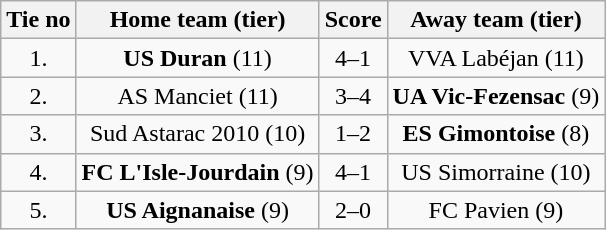<table class="wikitable" style="text-align: center">
<tr>
<th>Tie no</th>
<th>Home team (tier)</th>
<th>Score</th>
<th>Away team (tier)</th>
</tr>
<tr>
<td>1.</td>
<td><strong>US Duran</strong> (11)</td>
<td>4–1</td>
<td>VVA Labéjan (11)</td>
</tr>
<tr>
<td>2.</td>
<td>AS Manciet (11)</td>
<td>3–4</td>
<td><strong>UA Vic-Fezensac</strong> (9)</td>
</tr>
<tr>
<td>3.</td>
<td>Sud Astarac 2010 (10)</td>
<td>1–2</td>
<td><strong>ES Gimontoise</strong> (8)</td>
</tr>
<tr>
<td>4.</td>
<td><strong>FC L'Isle-Jourdain</strong> (9)</td>
<td>4–1</td>
<td>US Simorraine (10)</td>
</tr>
<tr>
<td>5.</td>
<td><strong>US Aignanaise</strong> (9)</td>
<td>2–0</td>
<td>FC Pavien (9)</td>
</tr>
</table>
